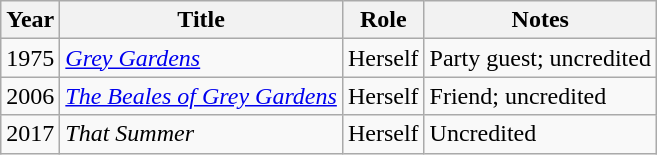<table class="wikitable sortable">
<tr>
<th>Year</th>
<th>Title</th>
<th>Role</th>
<th class="unsortable">Notes</th>
</tr>
<tr>
<td>1975</td>
<td><em><a href='#'>Grey Gardens</a></em></td>
<td>Herself</td>
<td>Party guest; uncredited</td>
</tr>
<tr>
<td>2006</td>
<td><em><a href='#'>The Beales of Grey Gardens</a></em></td>
<td>Herself</td>
<td>Friend; uncredited</td>
</tr>
<tr>
<td>2017</td>
<td><em>That Summer</em></td>
<td>Herself</td>
<td>Uncredited</td>
</tr>
</table>
